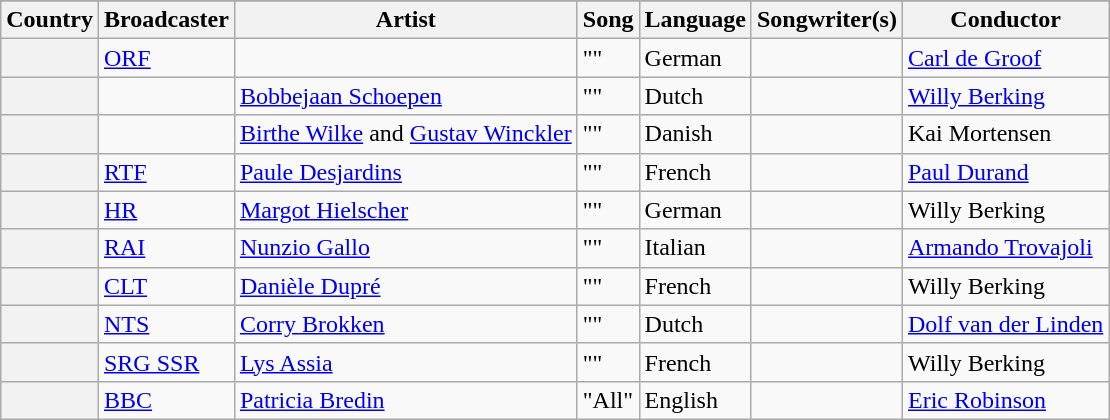<table class="wikitable plainrowheaders sticky-header">
<tr>
</tr>
<tr>
<th scope="col">Country</th>
<th scope="col">Broadcaster</th>
<th scope="col">Artist</th>
<th scope="col">Song</th>
<th scope="col">Language</th>
<th scope="col">Songwriter(s)</th>
<th scope="col">Conductor</th>
</tr>
<tr>
<th scope="row"></th>
<td><a href='#'>ORF</a></td>
<td></td>
<td>""</td>
<td>German</td>
<td></td>
<td><a href='#'>Carl de Groof</a></td>
</tr>
<tr>
<th scope="row"></th>
<td></td>
<td><a href='#'>Bobbejaan Schoepen</a></td>
<td>""</td>
<td>Dutch</td>
<td></td>
<td><a href='#'>Willy Berking</a></td>
</tr>
<tr>
<th scope="row"></th>
<td></td>
<td><a href='#'>Birthe Wilke</a> and <a href='#'>Gustav Winckler</a></td>
<td>""</td>
<td>Danish</td>
<td></td>
<td>Kai Mortensen</td>
</tr>
<tr>
<th scope="row"></th>
<td><a href='#'>RTF</a></td>
<td><a href='#'>Paule Desjardins</a></td>
<td>""</td>
<td>French</td>
<td></td>
<td><a href='#'>Paul Durand</a></td>
</tr>
<tr>
<th scope="row"></th>
<td><a href='#'>HR</a></td>
<td><a href='#'>Margot Hielscher</a></td>
<td>""</td>
<td>German</td>
<td></td>
<td>Willy Berking</td>
</tr>
<tr>
<th scope="row"></th>
<td><a href='#'>RAI</a></td>
<td><a href='#'>Nunzio Gallo</a></td>
<td>""</td>
<td>Italian</td>
<td></td>
<td><a href='#'>Armando Trovajoli</a></td>
</tr>
<tr>
<th scope="row"></th>
<td><a href='#'>CLT</a></td>
<td><a href='#'>Danièle Dupré</a></td>
<td>""</td>
<td>French</td>
<td></td>
<td>Willy Berking</td>
</tr>
<tr>
<th scope="row"></th>
<td><a href='#'>NTS</a></td>
<td><a href='#'>Corry Brokken</a></td>
<td>""</td>
<td>Dutch</td>
<td></td>
<td><a href='#'>Dolf van der Linden</a></td>
</tr>
<tr>
<th scope="row"></th>
<td><a href='#'>SRG SSR</a></td>
<td><a href='#'>Lys Assia</a></td>
<td>""</td>
<td>French</td>
<td></td>
<td>Willy Berking</td>
</tr>
<tr>
<th scope="row"></th>
<td><a href='#'>BBC</a></td>
<td><a href='#'>Patricia Bredin</a></td>
<td>"All"</td>
<td>English</td>
<td></td>
<td><a href='#'>Eric Robinson</a></td>
</tr>
</table>
